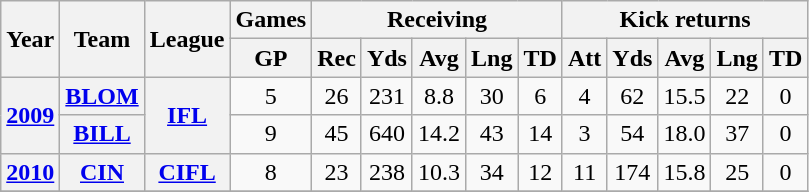<table class=wikitable style="text-align:center;">
<tr>
<th rowspan="2">Year</th>
<th rowspan="2">Team</th>
<th rowspan="2">League</th>
<th colspan="1">Games</th>
<th colspan="5">Receiving</th>
<th colspan="5">Kick returns</th>
</tr>
<tr>
<th>GP</th>
<th>Rec</th>
<th>Yds</th>
<th>Avg</th>
<th>Lng</th>
<th>TD</th>
<th>Att</th>
<th>Yds</th>
<th>Avg</th>
<th>Lng</th>
<th>TD</th>
</tr>
<tr>
<th rowspan="2"><a href='#'>2009</a></th>
<th><a href='#'>BLOM</a></th>
<th rowspan="2"><a href='#'>IFL</a></th>
<td>5</td>
<td>26</td>
<td>231</td>
<td>8.8</td>
<td>30</td>
<td>6</td>
<td>4</td>
<td>62</td>
<td>15.5</td>
<td>22</td>
<td>0</td>
</tr>
<tr>
<th><a href='#'>BILL</a></th>
<td>9</td>
<td>45</td>
<td>640</td>
<td>14.2</td>
<td>43</td>
<td>14</td>
<td>3</td>
<td>54</td>
<td>18.0</td>
<td>37</td>
<td>0</td>
</tr>
<tr>
<th><a href='#'>2010</a></th>
<th><a href='#'>CIN</a></th>
<th><a href='#'>CIFL</a></th>
<td>8</td>
<td>23</td>
<td>238</td>
<td>10.3</td>
<td>34</td>
<td>12</td>
<td>11</td>
<td>174</td>
<td>15.8</td>
<td>25</td>
<td>0</td>
</tr>
<tr>
</tr>
</table>
